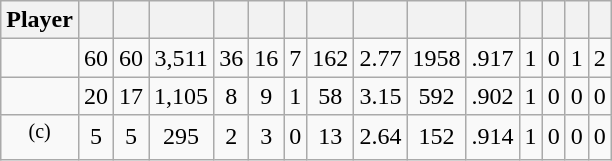<table class="wikitable sortable" style="text-align:center;">
<tr>
<th>Player</th>
<th></th>
<th></th>
<th></th>
<th></th>
<th></th>
<th></th>
<th></th>
<th></th>
<th></th>
<th></th>
<th></th>
<th></th>
<th></th>
<th></th>
</tr>
<tr>
<td></td>
<td>60</td>
<td>60</td>
<td>3,511</td>
<td>36</td>
<td>16</td>
<td>7</td>
<td>162</td>
<td>2.77</td>
<td>1958</td>
<td>.917</td>
<td>1</td>
<td>0</td>
<td>1</td>
<td>2</td>
</tr>
<tr>
<td></td>
<td>20</td>
<td>17</td>
<td>1,105</td>
<td>8</td>
<td>9</td>
<td>1</td>
<td>58</td>
<td>3.15</td>
<td>592</td>
<td>.902</td>
<td>1</td>
<td>0</td>
<td>0</td>
<td>0</td>
</tr>
<tr>
<td><sup>(c)</sup></td>
<td>5</td>
<td>5</td>
<td>295</td>
<td>2</td>
<td>3</td>
<td>0</td>
<td>13</td>
<td>2.64</td>
<td>152</td>
<td>.914</td>
<td>1</td>
<td>0</td>
<td>0</td>
<td>0</td>
</tr>
</table>
